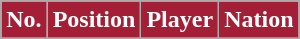<table class="wikitable sortable">
<tr>
<th style="background:#A41F35; color:#FFFFFF;" scope="col">No.</th>
<th style="background:#A41F35; color:#FFFFFF;" scope="col">Position</th>
<th style="background:#A41F35; color:#FFFFFF;" scope="col">Player</th>
<th style="background:#A41F35; color:#FFFFFF;" scope="col">Nation</th>
</tr>
<tr>
</tr>
</table>
